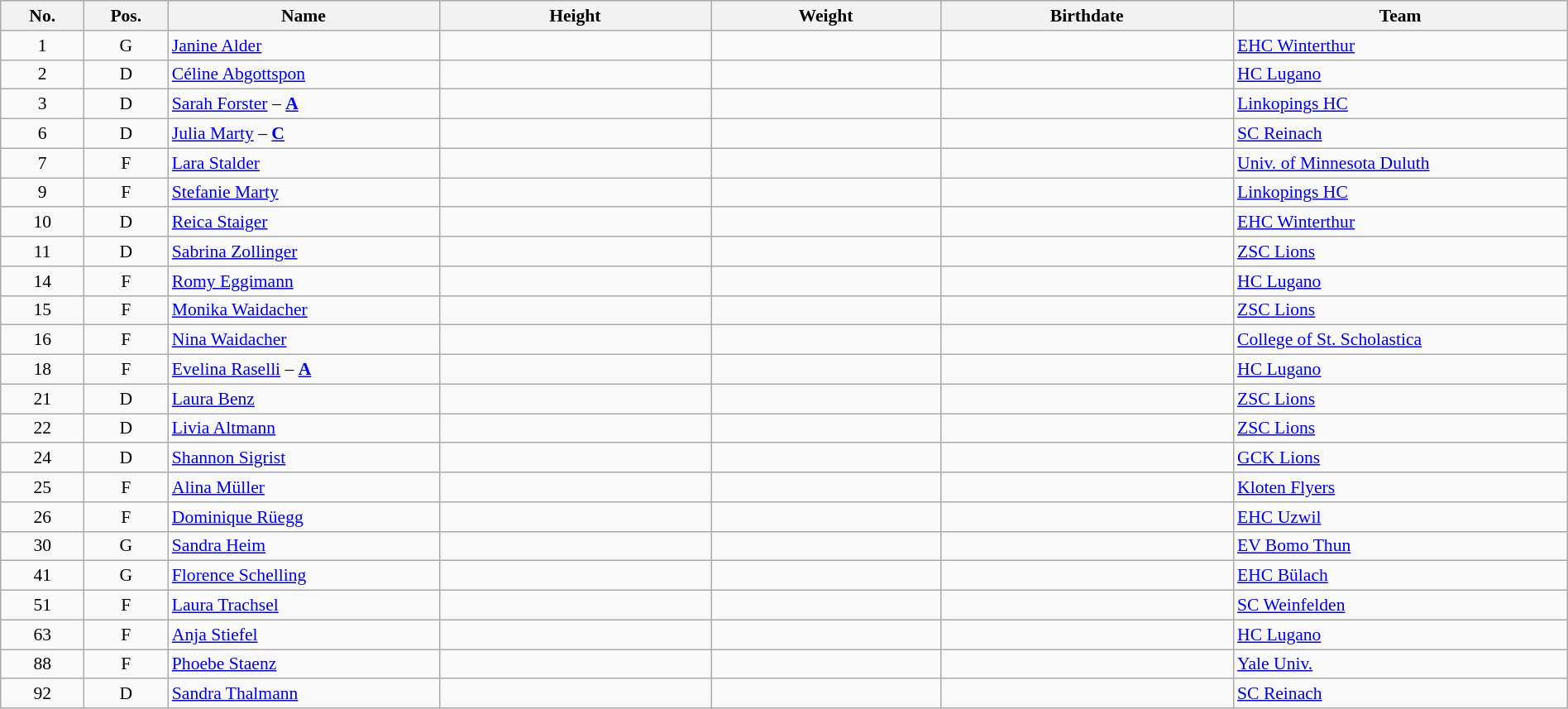<table width="100%" class="wikitable sortable" style="font-size: 90%; text-align: center;">
<tr>
<th style="width:  4%;">No.</th>
<th style="width:  4%;">Pos.</th>
<th style="width: 13%;">Name</th>
<th style="width: 13%;">Height</th>
<th style="width: 11%;">Weight</th>
<th style="width: 14%;">Birthdate</th>
<th style="width: 16%;">Team</th>
</tr>
<tr>
<td>1</td>
<td>G</td>
<td align=left><a href='#'>Janine Alder</a></td>
<td></td>
<td></td>
<td></td>
<td style="text-align:left;"> <a href='#'>EHC Winterthur</a></td>
</tr>
<tr>
<td>2</td>
<td>D</td>
<td align=left><a href='#'>Céline Abgottspon</a></td>
<td></td>
<td></td>
<td></td>
<td style="text-align:left;"> <a href='#'>HC Lugano</a></td>
</tr>
<tr>
<td>3</td>
<td>D</td>
<td align=left><a href='#'>Sarah Forster</a> – <strong><a href='#'>A</a></strong></td>
<td></td>
<td></td>
<td></td>
<td style="text-align:left;"> <a href='#'>Linkopings HC</a></td>
</tr>
<tr>
<td>6</td>
<td>D</td>
<td align=left><a href='#'>Julia Marty</a> – <strong><a href='#'>C</a></strong></td>
<td></td>
<td></td>
<td></td>
<td style="text-align:left;"> <a href='#'>SC Reinach</a></td>
</tr>
<tr>
<td>7</td>
<td>F</td>
<td align=left><a href='#'>Lara Stalder</a></td>
<td></td>
<td></td>
<td></td>
<td style="text-align:left;"> <a href='#'>Univ. of Minnesota Duluth</a></td>
</tr>
<tr>
<td>9</td>
<td>F</td>
<td align=left><a href='#'>Stefanie Marty</a></td>
<td></td>
<td></td>
<td></td>
<td style="text-align:left;"> <a href='#'>Linkopings HC</a></td>
</tr>
<tr>
<td>10</td>
<td>D</td>
<td align=left><a href='#'>Reica Staiger</a></td>
<td></td>
<td></td>
<td></td>
<td style="text-align:left;"> <a href='#'>EHC Winterthur</a></td>
</tr>
<tr>
<td>11</td>
<td>D</td>
<td align=left><a href='#'>Sabrina Zollinger</a></td>
<td></td>
<td></td>
<td></td>
<td style="text-align:left;"> <a href='#'>ZSC Lions</a></td>
</tr>
<tr>
<td>14</td>
<td>F</td>
<td align=left><a href='#'>Romy Eggimann</a></td>
<td></td>
<td></td>
<td></td>
<td style="text-align:left;"> <a href='#'>HC Lugano</a></td>
</tr>
<tr>
<td>15</td>
<td>F</td>
<td align=left><a href='#'>Monika Waidacher</a></td>
<td></td>
<td></td>
<td></td>
<td style="text-align:left;"> <a href='#'>ZSC Lions</a></td>
</tr>
<tr>
<td>16</td>
<td>F</td>
<td align=left><a href='#'>Nina Waidacher</a></td>
<td></td>
<td></td>
<td></td>
<td style="text-align:left;"> <a href='#'>College of St. Scholastica</a></td>
</tr>
<tr>
<td>18</td>
<td>F</td>
<td align=left><a href='#'>Evelina Raselli</a> – <strong><a href='#'>A</a></strong></td>
<td></td>
<td></td>
<td></td>
<td style="text-align:left;"> <a href='#'>HC Lugano</a></td>
</tr>
<tr>
<td>21</td>
<td>D</td>
<td align=left><a href='#'>Laura Benz</a></td>
<td></td>
<td></td>
<td></td>
<td style="text-align:left;"> <a href='#'>ZSC Lions</a></td>
</tr>
<tr>
<td>22</td>
<td>D</td>
<td align=left><a href='#'>Livia Altmann</a></td>
<td></td>
<td></td>
<td></td>
<td style="text-align:left;"> <a href='#'>ZSC Lions</a></td>
</tr>
<tr>
<td>24</td>
<td>D</td>
<td align=left><a href='#'>Shannon Sigrist</a></td>
<td></td>
<td></td>
<td></td>
<td style="text-align:left;"> <a href='#'>GCK Lions</a></td>
</tr>
<tr>
<td>25</td>
<td>F</td>
<td align=left><a href='#'>Alina Müller</a></td>
<td></td>
<td></td>
<td></td>
<td style="text-align:left;"> <a href='#'>Kloten Flyers</a></td>
</tr>
<tr>
<td>26</td>
<td>F</td>
<td align=left><a href='#'>Dominique Rüegg</a></td>
<td></td>
<td></td>
<td></td>
<td style="text-align:left;"> <a href='#'>EHC Uzwil</a></td>
</tr>
<tr>
<td>30</td>
<td>G</td>
<td align=left><a href='#'>Sandra Heim</a></td>
<td></td>
<td></td>
<td></td>
<td style="text-align:left;"> <a href='#'>EV Bomo Thun</a></td>
</tr>
<tr>
<td>41</td>
<td>G</td>
<td align=left><a href='#'>Florence Schelling</a></td>
<td></td>
<td></td>
<td></td>
<td style="text-align:left;"> <a href='#'>EHC Bülach</a></td>
</tr>
<tr>
<td>51</td>
<td>F</td>
<td align=left><a href='#'>Laura Trachsel</a></td>
<td></td>
<td></td>
<td></td>
<td style="text-align:left;"> <a href='#'>SC Weinfelden</a></td>
</tr>
<tr>
<td>63</td>
<td>F</td>
<td align=left><a href='#'>Anja Stiefel</a></td>
<td></td>
<td></td>
<td></td>
<td style="text-align:left;"> <a href='#'>HC Lugano</a></td>
</tr>
<tr>
<td>88</td>
<td>F</td>
<td align=left><a href='#'>Phoebe Staenz</a></td>
<td></td>
<td></td>
<td></td>
<td style="text-align:left;"> <a href='#'>Yale Univ.</a></td>
</tr>
<tr>
<td>92</td>
<td>D</td>
<td align=left><a href='#'>Sandra Thalmann</a></td>
<td></td>
<td></td>
<td></td>
<td style="text-align:left;"> <a href='#'>SC Reinach</a></td>
</tr>
</table>
